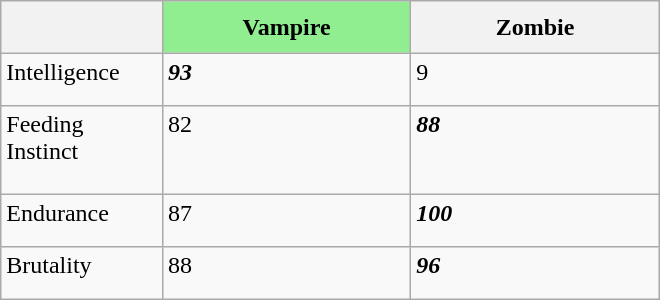<table class="wikitable" style="text-align:left; width:440px; height:200px">
<tr>
<th style="width:12px;"></th>
<th style="width:120px; background:lightgreen;">Vampire</th>
<th style="width:120px;">Zombie</th>
</tr>
<tr valign="top">
<td>Intelligence</td>
<td><strong><em>93</em></strong></td>
<td>9</td>
</tr>
<tr valign="top">
<td>Feeding Instinct</td>
<td>82</td>
<td><strong><em>88</em></strong></td>
</tr>
<tr valign="top">
<td>Endurance</td>
<td>87</td>
<td><strong><em>100</em></strong></td>
</tr>
<tr valign="top">
<td>Brutality</td>
<td>88</td>
<td><strong><em>96</em></strong></td>
</tr>
</table>
